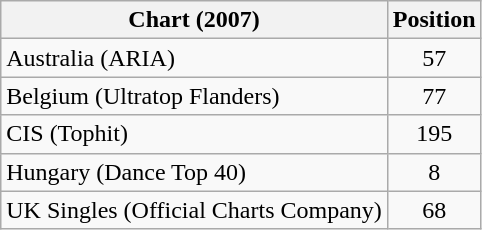<table class="wikitable sortable">
<tr>
<th>Chart (2007)</th>
<th>Position</th>
</tr>
<tr>
<td>Australia (ARIA)</td>
<td align="center">57</td>
</tr>
<tr>
<td>Belgium (Ultratop Flanders)</td>
<td align="center">77</td>
</tr>
<tr>
<td>CIS (Tophit)</td>
<td align="center">195</td>
</tr>
<tr>
<td>Hungary (Dance Top 40)</td>
<td align="center">8</td>
</tr>
<tr>
<td>UK Singles (Official Charts Company)</td>
<td align="center">68</td>
</tr>
</table>
